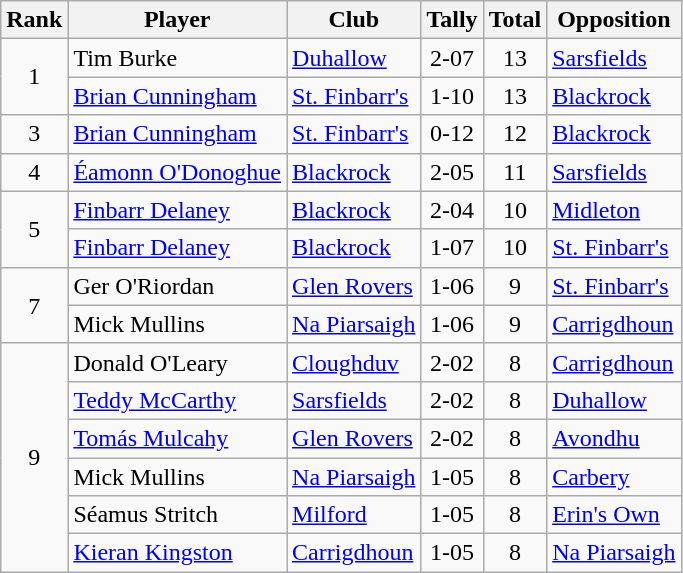<table class="wikitable">
<tr>
<th>Rank</th>
<th>Player</th>
<th>Club</th>
<th>Tally</th>
<th>Total</th>
<th>Opposition</th>
</tr>
<tr>
<td rowspan="2" style="text-align:center;">1</td>
<td>Tim Burke</td>
<td><a href='#'>Duhallow</a></td>
<td align=center>2-07</td>
<td align=center>13</td>
<td><a href='#'>Sarsfields</a></td>
</tr>
<tr>
<td><a href='#'>Brian Cunningham</a></td>
<td><a href='#'>St. Finbarr's</a></td>
<td align=center>1-10</td>
<td align=center>13</td>
<td><a href='#'>Blackrock</a></td>
</tr>
<tr>
<td rowspan="1" style="text-align:center;">3</td>
<td><a href='#'>Brian Cunningham</a></td>
<td><a href='#'>St. Finbarr's</a></td>
<td align=center>0-12</td>
<td align=center>12</td>
<td><a href='#'>Blackrock</a></td>
</tr>
<tr>
<td rowspan="1" style="text-align:center;">4</td>
<td><a href='#'>Éamonn O'Donoghue</a></td>
<td><a href='#'>Blackrock</a></td>
<td align=center>2-05</td>
<td align=center>11</td>
<td><a href='#'>Sarsfields</a></td>
</tr>
<tr>
<td rowspan="2" style="text-align:center;">5</td>
<td><a href='#'>Finbarr Delaney</a></td>
<td><a href='#'>Blackrock</a></td>
<td align=center>2-04</td>
<td align=center>10</td>
<td><a href='#'>Midleton</a></td>
</tr>
<tr>
<td><a href='#'>Finbarr Delaney</a></td>
<td><a href='#'>Blackrock</a></td>
<td align=center>1-07</td>
<td align=center>10</td>
<td><a href='#'>St. Finbarr's</a></td>
</tr>
<tr>
<td rowspan="2" style="text-align:center;">7</td>
<td>Ger O'Riordan</td>
<td><a href='#'>Glen Rovers</a></td>
<td align=center>1-06</td>
<td align=center>9</td>
<td><a href='#'>St. Finbarr's</a></td>
</tr>
<tr>
<td>Mick Mullins</td>
<td><a href='#'>Na Piarsaigh</a></td>
<td align=center>1-06</td>
<td align=center>9</td>
<td><a href='#'>Carrigdhoun</a></td>
</tr>
<tr>
<td rowspan="6" style="text-align:center;">9</td>
<td>Donald O'Leary</td>
<td><a href='#'>Cloughduv</a></td>
<td align=center>2-02</td>
<td align=center>8</td>
<td><a href='#'>Carrigdhoun</a></td>
</tr>
<tr>
<td><a href='#'>Teddy McCarthy</a></td>
<td><a href='#'>Sarsfields</a></td>
<td align=center>2-02</td>
<td align=center>8</td>
<td><a href='#'>Duhallow</a></td>
</tr>
<tr>
<td><a href='#'>Tomás Mulcahy</a></td>
<td><a href='#'>Glen Rovers</a></td>
<td align=center>2-02</td>
<td align=center>8</td>
<td><a href='#'>Avondhu</a></td>
</tr>
<tr>
<td>Mick Mullins</td>
<td><a href='#'>Na Piarsaigh</a></td>
<td align=center>1-05</td>
<td align=center>8</td>
<td><a href='#'>Carbery</a></td>
</tr>
<tr>
<td>Séamus Stritch</td>
<td><a href='#'>Milford</a></td>
<td align=center>1-05</td>
<td align=center>8</td>
<td><a href='#'>Erin's Own</a></td>
</tr>
<tr>
<td><a href='#'>Kieran Kingston</a></td>
<td><a href='#'>Carrigdhoun</a></td>
<td align=center>1-05</td>
<td align=center>8</td>
<td><a href='#'>Na Piarsaigh</a></td>
</tr>
</table>
